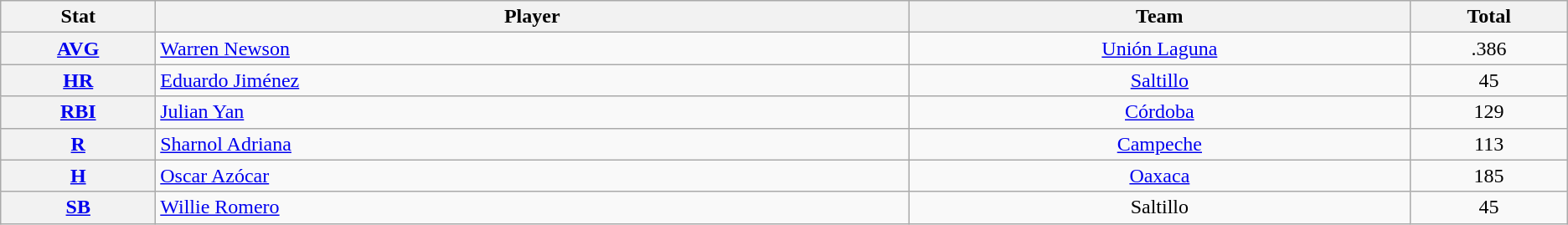<table class="wikitable" style="text-align:center;">
<tr>
<th scope="col" width="3%">Stat</th>
<th scope="col" width="15%">Player</th>
<th scope="col" width="10%">Team</th>
<th scope="col" width="3%">Total</th>
</tr>
<tr>
<th scope="row" style="text-align:center;"><a href='#'>AVG</a></th>
<td align=left> <a href='#'>Warren Newson</a></td>
<td><a href='#'>Unión Laguna</a></td>
<td>.386</td>
</tr>
<tr>
<th scope="row" style="text-align:center;"><a href='#'>HR</a></th>
<td align=left> <a href='#'>Eduardo Jiménez</a></td>
<td><a href='#'>Saltillo</a></td>
<td>45</td>
</tr>
<tr>
<th scope="row" style="text-align:center;"><a href='#'>RBI</a></th>
<td align=left> <a href='#'>Julian Yan</a></td>
<td><a href='#'>Córdoba</a></td>
<td>129</td>
</tr>
<tr>
<th scope="row" style="text-align:center;"><a href='#'>R</a></th>
<td align=left> <a href='#'>Sharnol Adriana</a></td>
<td><a href='#'>Campeche</a></td>
<td>113</td>
</tr>
<tr>
<th scope="row" style="text-align:center;"><a href='#'>H</a></th>
<td align=left> <a href='#'>Oscar Azócar</a></td>
<td><a href='#'>Oaxaca</a></td>
<td>185</td>
</tr>
<tr>
<th scope="row" style="text-align:center;"><a href='#'>SB</a></th>
<td align=left> <a href='#'>Willie Romero</a></td>
<td>Saltillo</td>
<td>45</td>
</tr>
</table>
